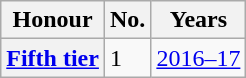<table class="wikitable plainrowheaders">
<tr>
<th scope=col>Honour</th>
<th scope=col>No.</th>
<th scope=col>Years</th>
</tr>
<tr>
<th scope=row><a href='#'>Fifth tier</a></th>
<td>1</td>
<td><a href='#'>2016–17</a></td>
</tr>
</table>
